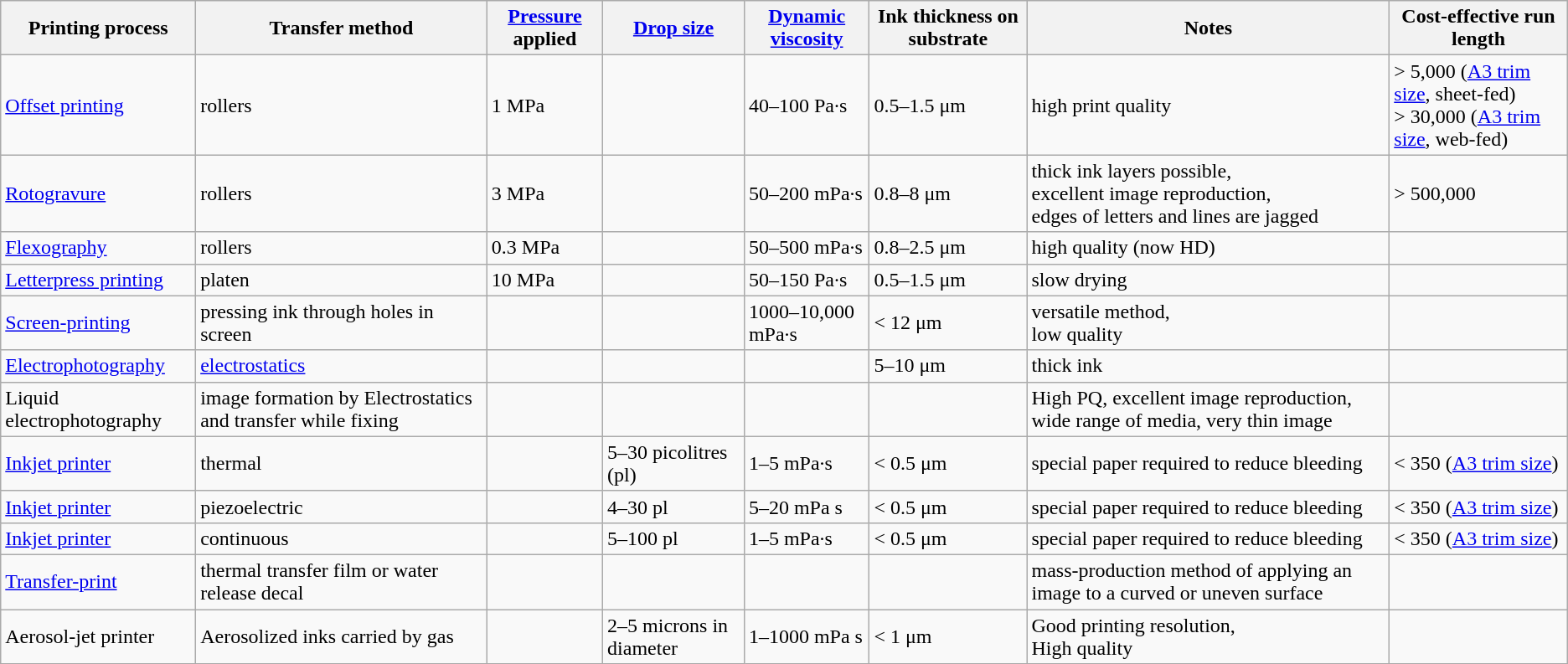<table class="wikitable sortable">
<tr>
<th>Printing process</th>
<th>Transfer method</th>
<th><a href='#'>Pressure</a> applied</th>
<th><a href='#'>Drop size</a></th>
<th><a href='#'>Dynamic viscosity</a></th>
<th>Ink thickness on substrate</th>
<th class="unsortable">Notes</th>
<th>Cost-effective run length </th>
</tr>
<tr>
<td><a href='#'>Offset printing</a></td>
<td>rollers</td>
<td>1 MPa</td>
<td></td>
<td>40–100 Pa·s</td>
<td>0.5–1.5 μm</td>
<td>high print quality</td>
<td>> 5,000 (<a href='#'>A3 trim size</a>, sheet-fed)<br>> 30,000 (<a href='#'>A3 trim size</a>, web-fed)</td>
</tr>
<tr>
<td><a href='#'>Rotogravure</a></td>
<td>rollers</td>
<td>3 MPa</td>
<td></td>
<td>50–200 mPa·s</td>
<td>0.8–8 μm</td>
<td>thick ink layers possible, <br>excellent image reproduction, <br>edges of letters and lines are jagged</td>
<td>> 500,000</td>
</tr>
<tr>
<td><a href='#'>Flexography</a></td>
<td>rollers</td>
<td>0.3 MPa</td>
<td></td>
<td>50–500 mPa·s</td>
<td>0.8–2.5 μm</td>
<td>high quality (now HD)</td>
<td></td>
</tr>
<tr>
<td><a href='#'>Letterpress printing</a></td>
<td>platen</td>
<td>10 MPa</td>
<td></td>
<td>50–150 Pa·s</td>
<td>0.5–1.5 μm</td>
<td>slow drying</td>
<td></td>
</tr>
<tr>
<td><a href='#'>Screen-printing</a></td>
<td>pressing ink through holes in screen</td>
<td></td>
<td></td>
<td>1000–10,000 mPa·s</td>
<td>< 12 μm</td>
<td>versatile method, <br>low quality</td>
<td></td>
</tr>
<tr>
<td><a href='#'>Electrophotography</a></td>
<td><a href='#'>electrostatics</a></td>
<td></td>
<td></td>
<td></td>
<td>5–10 μm</td>
<td>thick ink</td>
<td></td>
</tr>
<tr>
<td>Liquid electrophotography</td>
<td>image formation by Electrostatics and transfer while fixing</td>
<td></td>
<td></td>
<td></td>
<td></td>
<td>High PQ, excellent image reproduction, wide range of media, very thin image</td>
<td></td>
</tr>
<tr>
<td><a href='#'>Inkjet printer</a></td>
<td>thermal</td>
<td></td>
<td>5–30 picolitres (pl)</td>
<td>1–5 mPa·s</td>
<td>< 0.5 μm</td>
<td>special paper required to reduce bleeding</td>
<td>< 350 (<a href='#'>A3 trim size</a>)</td>
</tr>
<tr>
<td><a href='#'>Inkjet printer</a></td>
<td>piezoelectric</td>
<td></td>
<td>4–30 pl</td>
<td>5–20 mPa s</td>
<td>< 0.5 μm</td>
<td>special paper required to reduce bleeding</td>
<td>< 350 (<a href='#'>A3 trim size</a>)</td>
</tr>
<tr>
<td><a href='#'>Inkjet printer</a></td>
<td>continuous</td>
<td></td>
<td>5–100 pl</td>
<td>1–5 mPa·s</td>
<td>< 0.5 μm</td>
<td>special paper required to reduce bleeding</td>
<td>< 350 (<a href='#'>A3 trim size</a>)</td>
</tr>
<tr>
<td><a href='#'>Transfer-print</a></td>
<td>thermal transfer film or water release decal</td>
<td></td>
<td></td>
<td></td>
<td></td>
<td>mass-production method of applying an image to a curved or uneven surface</td>
<td></td>
</tr>
<tr>
<td>Aerosol-jet printer</td>
<td>Aerosolized inks carried by gas</td>
<td></td>
<td>2–5 microns in diameter</td>
<td>1–1000 mPa s</td>
<td>< 1 μm</td>
<td>Good printing resolution, <br>High quality</td>
<td></td>
</tr>
</table>
